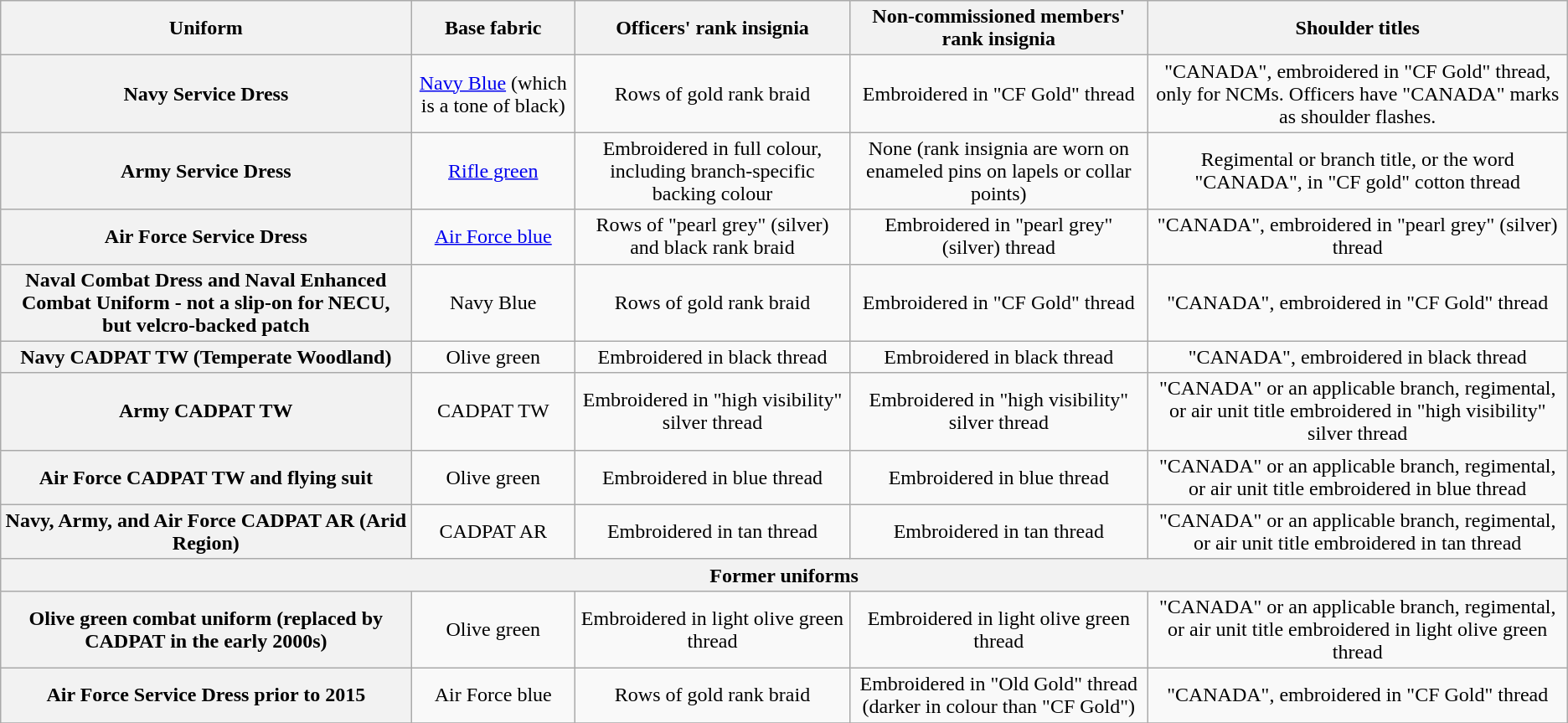<table class="wikitable" style="text-align: center;">
<tr>
<th>Uniform</th>
<th>Base fabric</th>
<th>Officers' rank insignia</th>
<th>Non-commissioned members' rank insignia</th>
<th>Shoulder titles</th>
</tr>
<tr>
<th>Navy Service Dress</th>
<td><a href='#'>Navy Blue</a> (which is a tone of black) </td>
<td>Rows of gold rank braid</td>
<td>Embroidered in "CF Gold" thread</td>
<td>"CANADA", embroidered in "CF Gold" thread, only for NCMs. Officers have "CANADA" marks as shoulder flashes.</td>
</tr>
<tr>
<th>Army Service Dress</th>
<td><a href='#'>Rifle green</a></td>
<td>Embroidered in full colour, including branch-specific backing colour</td>
<td>None (rank insignia are worn on enameled pins on lapels or collar points)</td>
<td>Regimental or branch title, or the word "CANADA", in "CF gold" cotton thread</td>
</tr>
<tr>
<th>Air Force Service Dress</th>
<td><a href='#'>Air Force blue</a></td>
<td>Rows of "pearl grey" (silver) and black rank braid</td>
<td>Embroidered in "pearl grey" (silver) thread</td>
<td>"CANADA", embroidered in "pearl grey" (silver) thread</td>
</tr>
<tr>
<th>Naval Combat Dress and Naval Enhanced Combat Uniform - not a slip-on for NECU, but velcro-backed patch</th>
<td>Navy Blue</td>
<td>Rows of gold rank braid</td>
<td>Embroidered in "CF Gold" thread</td>
<td>"CANADA", embroidered in "CF Gold" thread</td>
</tr>
<tr>
<th>Navy CADPAT TW (Temperate Woodland)</th>
<td>Olive green</td>
<td>Embroidered in black thread</td>
<td>Embroidered in black thread</td>
<td>"CANADA", embroidered in black thread</td>
</tr>
<tr>
<th>Army CADPAT TW</th>
<td>CADPAT TW</td>
<td>Embroidered in "high visibility" silver thread</td>
<td>Embroidered in "high visibility" silver thread</td>
<td>"CANADA" or an applicable branch, regimental, or air unit title embroidered in "high visibility" silver thread</td>
</tr>
<tr>
<th>Air Force CADPAT TW and flying suit</th>
<td>Olive green</td>
<td>Embroidered in blue thread</td>
<td>Embroidered in blue thread</td>
<td>"CANADA" or an applicable branch, regimental, or air unit title embroidered in blue thread</td>
</tr>
<tr>
<th>Navy, Army, and Air Force CADPAT AR (Arid Region)</th>
<td>CADPAT AR</td>
<td>Embroidered in tan thread</td>
<td>Embroidered in tan thread</td>
<td>"CANADA" or an applicable branch, regimental, or air unit title embroidered in tan thread</td>
</tr>
<tr>
<th colspan="5">Former uniforms</th>
</tr>
<tr>
<th>Olive green combat uniform (replaced by CADPAT in the early 2000s)</th>
<td>Olive green</td>
<td>Embroidered in light olive green thread</td>
<td>Embroidered in light olive green thread</td>
<td>"CANADA" or an applicable branch, regimental, or air unit title embroidered in light olive green thread</td>
</tr>
<tr>
<th>Air Force Service Dress prior to 2015</th>
<td>Air Force blue</td>
<td>Rows of gold rank braid</td>
<td>Embroidered in "Old Gold" thread (darker in colour than "CF Gold")</td>
<td>"CANADA", embroidered in "CF Gold" thread</td>
</tr>
<tr>
</tr>
</table>
